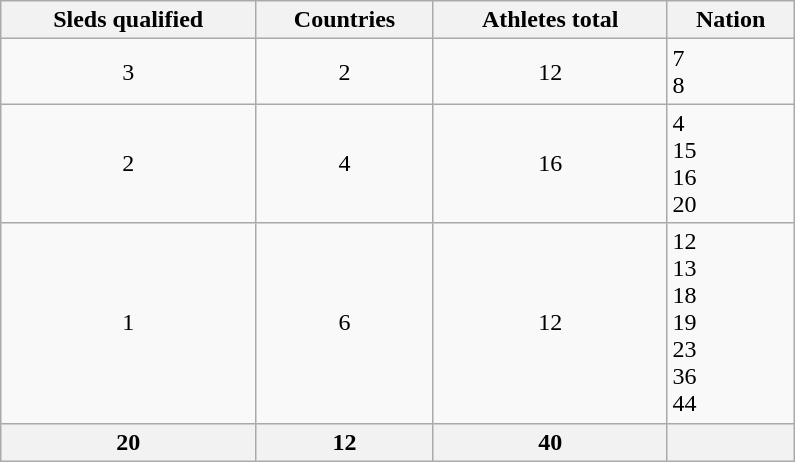<table class="wikitable" width=530>
<tr>
<th>Sleds qualified</th>
<th>Countries</th>
<th>Athletes total</th>
<th>Nation</th>
</tr>
<tr>
<td align=center>3</td>
<td align=center>2</td>
<td align=center>12</td>
<td> 7<br> 8</td>
</tr>
<tr>
<td align=center>2</td>
<td align=center>4</td>
<td align=center>16</td>
<td> 4<br> 15<br> 16<br> 20</td>
</tr>
<tr>
<td align=center>1</td>
<td align=center>6</td>
<td align=center>12</td>
<td> 12<br> 13<br> 18<br> 19<br> 23<br><s></s> 36<br> 44</td>
</tr>
<tr>
<th>20</th>
<th>12</th>
<th>40</th>
<th></th>
</tr>
</table>
